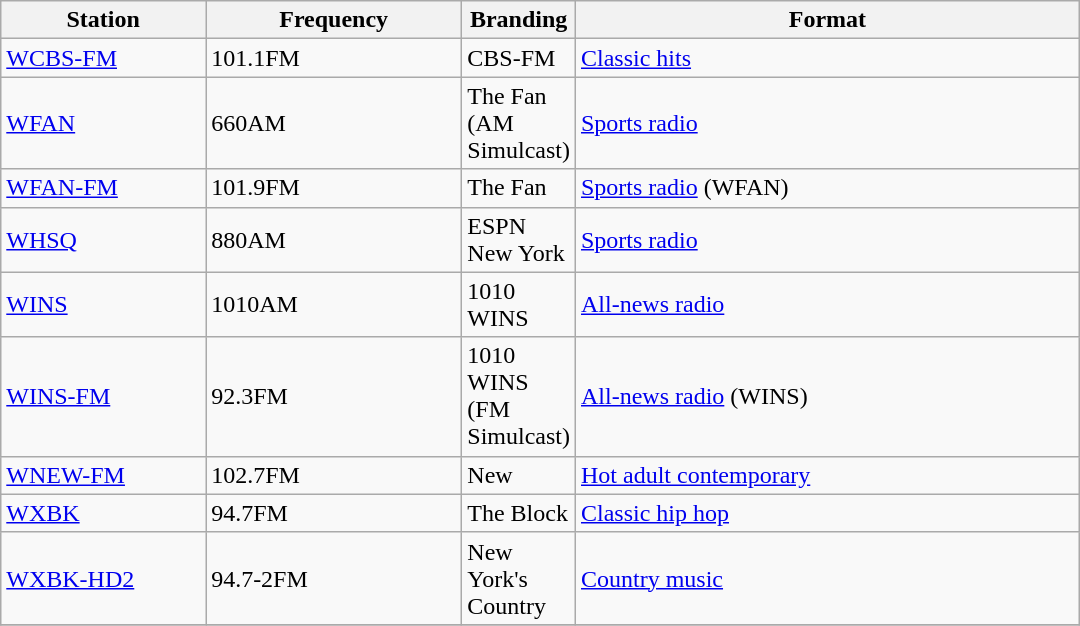<table class="wikitable sortable" style="width:45em;">
<tr>
<th style="width:20%">Station</th>
<th style="width:25%">Frequency</th>
<th style="width:5%">Branding</th>
<th style="width:50%">Format</th>
</tr>
<tr>
<td><a href='#'>WCBS-FM</a></td>
<td>101.1FM</td>
<td>CBS-FM</td>
<td><a href='#'>Classic hits</a></td>
</tr>
<tr>
<td><a href='#'>WFAN</a></td>
<td>660AM</td>
<td>The Fan (AM Simulcast)</td>
<td><a href='#'>Sports radio</a></td>
</tr>
<tr>
<td><a href='#'>WFAN-FM</a></td>
<td>101.9FM</td>
<td>The Fan</td>
<td><a href='#'>Sports radio</a> (WFAN)</td>
</tr>
<tr>
<td><a href='#'>WHSQ</a></td>
<td>880AM</td>
<td>ESPN New York</td>
<td><a href='#'>Sports radio</a></td>
</tr>
<tr>
<td><a href='#'>WINS</a></td>
<td>1010AM</td>
<td>1010 WINS</td>
<td><a href='#'>All-news radio</a></td>
</tr>
<tr>
<td><a href='#'>WINS-FM</a></td>
<td>92.3FM</td>
<td>1010 WINS (FM Simulcast)</td>
<td><a href='#'>All-news radio</a> (WINS)</td>
</tr>
<tr>
<td><a href='#'>WNEW-FM</a></td>
<td>102.7FM</td>
<td>New</td>
<td><a href='#'>Hot adult contemporary</a></td>
</tr>
<tr>
<td><a href='#'>WXBK</a></td>
<td>94.7FM</td>
<td>The Block</td>
<td><a href='#'>Classic hip hop</a></td>
</tr>
<tr>
<td><a href='#'>WXBK-HD2</a></td>
<td>94.7-2FM</td>
<td>New York's Country</td>
<td><a href='#'>Country music</a></td>
</tr>
<tr>
</tr>
</table>
